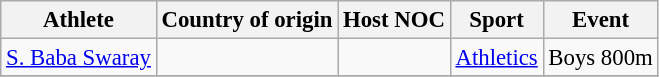<table class='sortable wikitable' style=font-size:95%>
<tr>
<th>Athlete</th>
<th>Country of origin</th>
<th>Host NOC</th>
<th>Sport</th>
<th>Event</th>
</tr>
<tr>
<td><a href='#'>S. Baba Swaray</a></td>
<td></td>
<td></td>
<td><a href='#'>Athletics</a></td>
<td>Boys 800m</td>
</tr>
<tr>
</tr>
</table>
